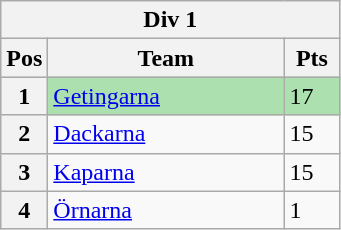<table class="wikitable">
<tr>
<th colspan="3">Div 1</th>
</tr>
<tr>
<th width=20>Pos</th>
<th width=150>Team</th>
<th width=30>Pts</th>
</tr>
<tr style="background:#ACE1AF;">
<th>1</th>
<td><a href='#'>Getingarna</a></td>
<td>17</td>
</tr>
<tr>
<th>2</th>
<td><a href='#'>Dackarna</a></td>
<td>15</td>
</tr>
<tr>
<th>3</th>
<td><a href='#'>Kaparna</a></td>
<td>15</td>
</tr>
<tr>
<th>4</th>
<td><a href='#'>Örnarna</a></td>
<td>1</td>
</tr>
</table>
